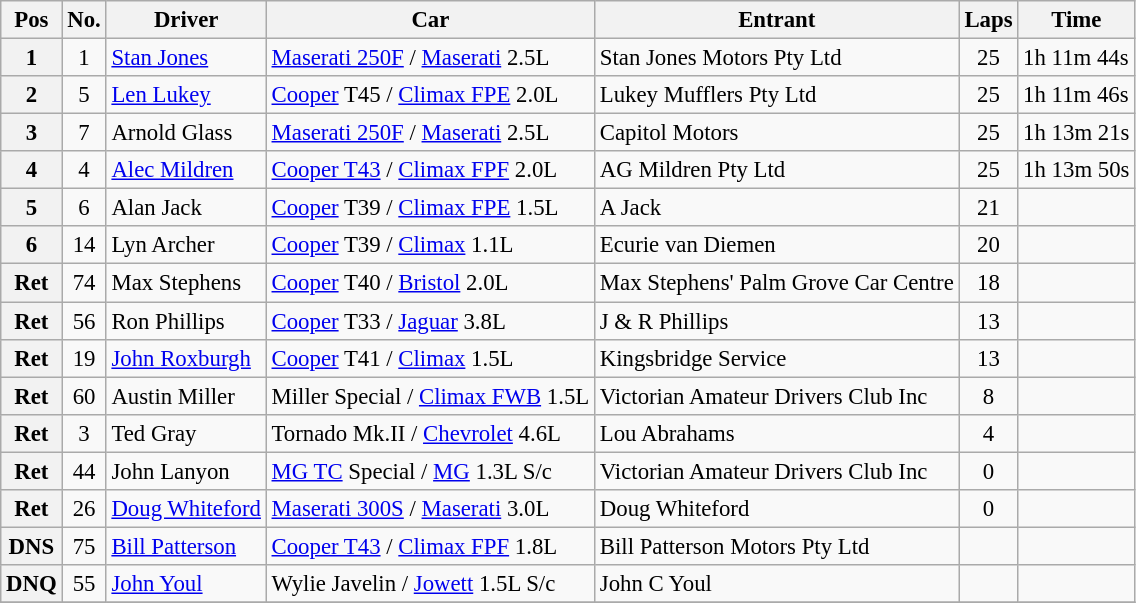<table class="wikitable" style="font-size: 95%;">
<tr>
<th>Pos</th>
<th>No.</th>
<th>Driver</th>
<th>Car</th>
<th>Entrant</th>
<th>Laps</th>
<th>Time</th>
</tr>
<tr>
<th>1</th>
<td align="center">1</td>
<td> <a href='#'>Stan Jones</a></td>
<td><a href='#'>Maserati 250F</a> / <a href='#'>Maserati</a> 2.5L</td>
<td>Stan Jones Motors Pty Ltd</td>
<td align="center">25</td>
<td>1h 11m 44s</td>
</tr>
<tr>
<th>2</th>
<td align="center">5</td>
<td> <a href='#'>Len Lukey</a></td>
<td><a href='#'>Cooper</a> T45 / <a href='#'>Climax FPE</a> 2.0L</td>
<td>Lukey Mufflers Pty Ltd</td>
<td align="center">25</td>
<td>1h 11m 46s</td>
</tr>
<tr>
<th>3</th>
<td align="center">7</td>
<td> Arnold Glass</td>
<td><a href='#'>Maserati 250F</a> / <a href='#'>Maserati</a> 2.5L</td>
<td>Capitol Motors</td>
<td align="center">25</td>
<td>1h 13m 21s</td>
</tr>
<tr>
<th>4</th>
<td align="center">4</td>
<td> <a href='#'>Alec Mildren</a></td>
<td><a href='#'>Cooper T43</a> / <a href='#'>Climax FPF</a> 2.0L</td>
<td>AG Mildren Pty Ltd</td>
<td align="center">25</td>
<td>1h 13m 50s</td>
</tr>
<tr>
<th>5</th>
<td align="center">6</td>
<td> Alan Jack</td>
<td><a href='#'>Cooper</a> T39 / <a href='#'>Climax FPE</a> 1.5L</td>
<td>A Jack</td>
<td align="center">21</td>
<td></td>
</tr>
<tr>
<th>6</th>
<td align="center">14</td>
<td> Lyn Archer</td>
<td><a href='#'>Cooper</a> T39 / <a href='#'>Climax</a> 1.1L</td>
<td>Ecurie van Diemen</td>
<td align="center">20</td>
<td></td>
</tr>
<tr>
<th>Ret</th>
<td align="center">74</td>
<td> Max Stephens</td>
<td><a href='#'>Cooper</a> T40 / <a href='#'>Bristol</a> 2.0L</td>
<td>Max Stephens' Palm Grove Car Centre</td>
<td align="center">18</td>
<td></td>
</tr>
<tr>
<th>Ret</th>
<td align="center">56</td>
<td> Ron Phillips</td>
<td><a href='#'>Cooper</a> T33 / <a href='#'>Jaguar</a> 3.8L</td>
<td>J & R Phillips</td>
<td align="center">13</td>
<td></td>
</tr>
<tr>
<th>Ret</th>
<td align="center">19</td>
<td> <a href='#'>John Roxburgh</a></td>
<td><a href='#'>Cooper</a> T41 / <a href='#'>Climax</a> 1.5L</td>
<td>Kingsbridge Service</td>
<td align="center">13</td>
<td></td>
</tr>
<tr>
<th>Ret</th>
<td align="center">60</td>
<td> Austin Miller</td>
<td>Miller Special / <a href='#'>Climax FWB</a> 1.5L</td>
<td>Victorian Amateur Drivers Club Inc</td>
<td align="center">8</td>
<td></td>
</tr>
<tr>
<th>Ret</th>
<td align="center">3</td>
<td> Ted Gray</td>
<td>Tornado Mk.II / <a href='#'>Chevrolet</a> 4.6L</td>
<td>Lou Abrahams</td>
<td align="center">4</td>
<td></td>
</tr>
<tr>
<th>Ret</th>
<td align="center">44</td>
<td> John Lanyon</td>
<td><a href='#'>MG TC</a> Special / <a href='#'>MG</a> 1.3L S/c</td>
<td>Victorian Amateur Drivers Club Inc</td>
<td align="center">0</td>
<td></td>
</tr>
<tr>
<th>Ret</th>
<td align="center">26</td>
<td> <a href='#'>Doug Whiteford</a></td>
<td><a href='#'>Maserati 300S</a> / <a href='#'>Maserati</a> 3.0L</td>
<td>Doug Whiteford</td>
<td align="center">0</td>
<td></td>
</tr>
<tr>
<th>DNS</th>
<td align="center">75</td>
<td> <a href='#'>Bill Patterson</a></td>
<td><a href='#'>Cooper T43</a> / <a href='#'>Climax FPF</a> 1.8L</td>
<td>Bill Patterson Motors Pty Ltd</td>
<td></td>
<td></td>
</tr>
<tr>
<th>DNQ</th>
<td align="center">55</td>
<td> <a href='#'>John Youl</a></td>
<td>Wylie Javelin / <a href='#'>Jowett</a> 1.5L S/c</td>
<td>John C Youl</td>
<td></td>
<td></td>
</tr>
<tr>
</tr>
</table>
